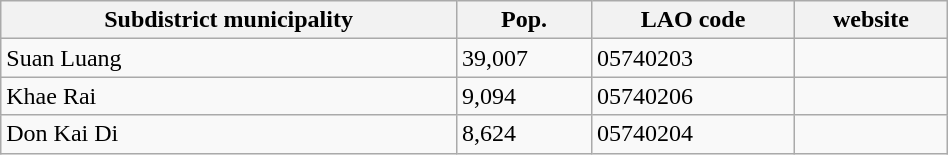<table class="wikitable" style="width:50%;">
<tr>
<th>Subdistrict municipality</th>
<th>Pop.</th>
<th>LAO code</th>
<th>website</th>
</tr>
<tr>
<td>Suan Luang</td>
<td>39,007</td>
<td>05740203</td>
<td></td>
</tr>
<tr>
<td>Khae Rai</td>
<td>9,094</td>
<td>05740206</td>
<td></td>
</tr>
<tr>
<td>Don Kai Di</td>
<td>8,624</td>
<td>05740204</td>
<td></td>
</tr>
</table>
